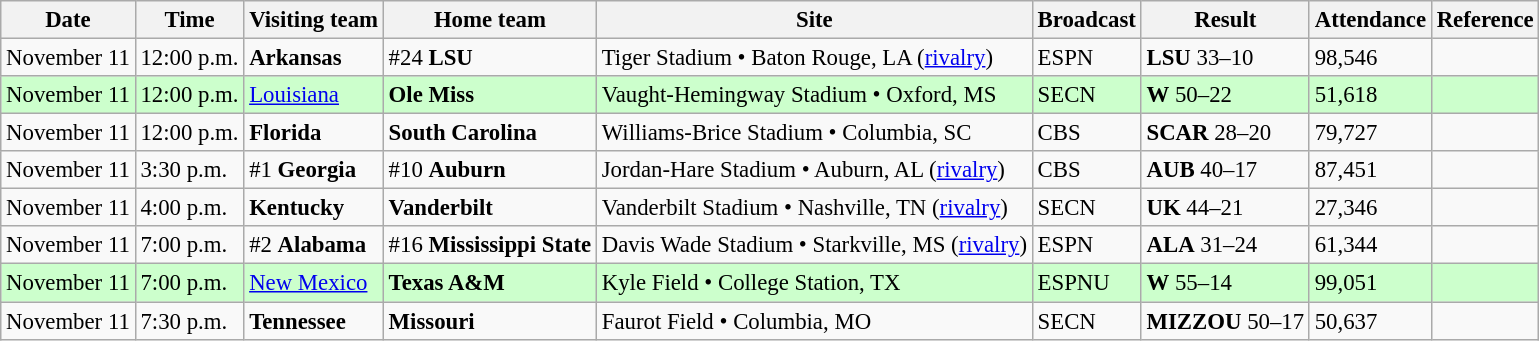<table class="wikitable" style="font-size:95%;">
<tr>
<th>Date</th>
<th>Time</th>
<th>Visiting team</th>
<th>Home team</th>
<th>Site</th>
<th>Broadcast</th>
<th>Result</th>
<th>Attendance</th>
<th class="unsortable">Reference</th>
</tr>
<tr bgcolor=>
<td>November 11</td>
<td>12:00 p.m.</td>
<td><strong>Arkansas</strong></td>
<td>#24 <strong>LSU</strong></td>
<td>Tiger Stadium • Baton Rouge, LA (<a href='#'>rivalry</a>)</td>
<td>ESPN</td>
<td><strong>LSU</strong> 33–10</td>
<td>98,546</td>
<td></td>
</tr>
<tr bgcolor=ccffcc>
<td>November 11</td>
<td>12:00 p.m.</td>
<td><a href='#'>Louisiana</a></td>
<td><strong>Ole Miss</strong></td>
<td>Vaught-Hemingway Stadium • Oxford, MS</td>
<td>SECN</td>
<td><strong>W</strong> 50–22</td>
<td>51,618</td>
<td></td>
</tr>
<tr bgcolor=>
<td>November 11</td>
<td>12:00 p.m.</td>
<td><strong>Florida</strong></td>
<td><strong>South Carolina</strong></td>
<td>Williams-Brice Stadium • Columbia, SC</td>
<td>CBS</td>
<td><strong>SCAR</strong> 28–20</td>
<td>79,727</td>
<td></td>
</tr>
<tr bgcolor=>
<td>November 11</td>
<td>3:30 p.m.</td>
<td>#1 <strong>Georgia</strong></td>
<td>#10 <strong>Auburn</strong></td>
<td>Jordan-Hare Stadium • Auburn, AL (<a href='#'>rivalry</a>)</td>
<td>CBS</td>
<td><strong>AUB</strong> 40–17</td>
<td>87,451</td>
<td></td>
</tr>
<tr bgcolor=>
<td>November 11</td>
<td>4:00 p.m.</td>
<td><strong>Kentucky</strong></td>
<td><strong>Vanderbilt</strong></td>
<td>Vanderbilt Stadium • Nashville, TN (<a href='#'>rivalry</a>)</td>
<td>SECN</td>
<td><strong>UK</strong> 44–21</td>
<td>27,346</td>
<td></td>
</tr>
<tr bgcolor=>
<td>November 11</td>
<td>7:00 p.m.</td>
<td>#2 <strong>Alabama</strong></td>
<td>#16 <strong>Mississippi State</strong></td>
<td>Davis Wade Stadium • Starkville, MS (<a href='#'>rivalry</a>)</td>
<td>ESPN</td>
<td><strong>ALA</strong> 31–24</td>
<td>61,344</td>
<td></td>
</tr>
<tr bgcolor=ccffcc>
<td>November 11</td>
<td>7:00 p.m.</td>
<td><a href='#'>New Mexico</a></td>
<td><strong>Texas A&M</strong></td>
<td>Kyle Field • College Station, TX</td>
<td>ESPNU</td>
<td><strong>W</strong> 55–14</td>
<td>99,051</td>
<td></td>
</tr>
<tr bgcolor=>
<td>November 11</td>
<td>7:30 p.m.</td>
<td><strong>Tennessee</strong></td>
<td><strong>Missouri</strong></td>
<td>Faurot Field • Columbia, MO</td>
<td>SECN</td>
<td><strong>MIZZOU</strong> 50–17</td>
<td>50,637</td>
<td></td>
</tr>
</table>
